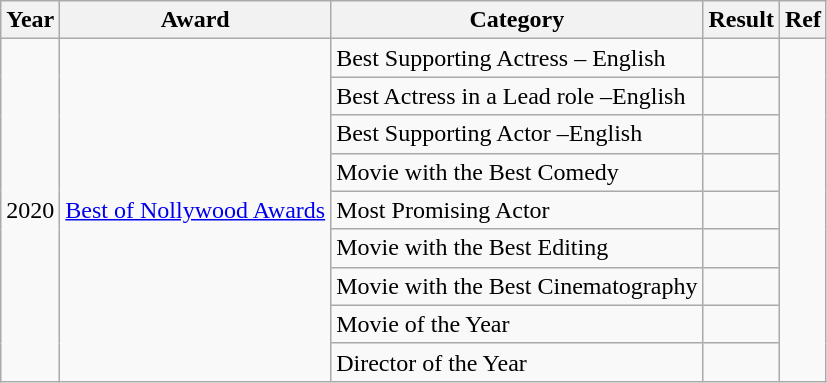<table class="wikitable">
<tr>
<th>Year</th>
<th>Award</th>
<th>Category</th>
<th>Result</th>
<th>Ref</th>
</tr>
<tr>
<td rowspan="9">2020</td>
<td rowspan="9"><a href='#'>Best of Nollywood Awards</a></td>
<td>Best Supporting Actress – English</td>
<td></td>
<td rowspan="9"></td>
</tr>
<tr>
<td>Best Actress in a Lead role –English</td>
<td></td>
</tr>
<tr>
<td>Best Supporting Actor –English</td>
<td></td>
</tr>
<tr>
<td>Movie with the Best Comedy</td>
<td></td>
</tr>
<tr>
<td>Most Promising Actor</td>
<td></td>
</tr>
<tr>
<td>Movie with the Best Editing</td>
<td></td>
</tr>
<tr>
<td>Movie with the Best Cinematography</td>
<td></td>
</tr>
<tr>
<td>Movie of the Year</td>
<td></td>
</tr>
<tr>
<td>Director of the Year</td>
<td></td>
</tr>
</table>
